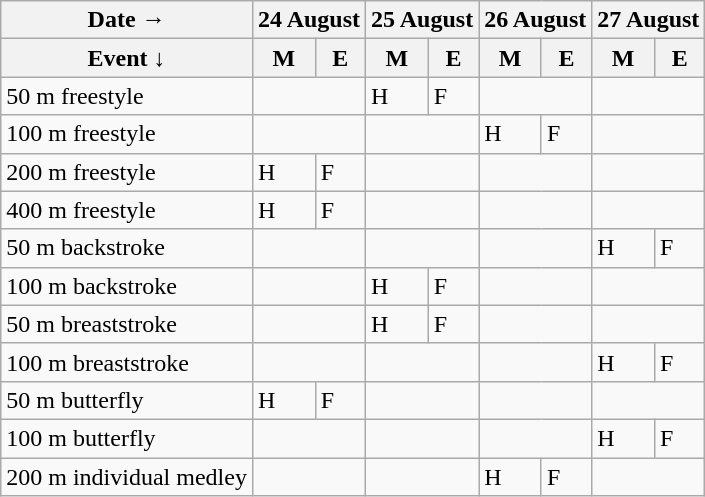<table class="wikitable swimming-schedule floatleft">
<tr>
<th>Date →</th>
<th colspan=2>24 August</th>
<th colspan=2>25 August</th>
<th colspan=2>26 August</th>
<th colspan=2>27 August</th>
</tr>
<tr>
<th>Event ↓</th>
<th>M</th>
<th>E</th>
<th>M</th>
<th>E</th>
<th>M</th>
<th>E</th>
<th>M</th>
<th>E</th>
</tr>
<tr>
<td class=event>50 m freestyle</td>
<td colspan=2></td>
<td class=heats>H</td>
<td class=final>F</td>
<td colspan=2></td>
<td colspan=2></td>
</tr>
<tr>
<td class=event>100 m freestyle</td>
<td colspan=2></td>
<td colspan=2></td>
<td class=heats>H</td>
<td class=final>F</td>
<td colspan=2></td>
</tr>
<tr>
<td class=event>200 m freestyle</td>
<td class=heats>H</td>
<td class=final>F</td>
<td colspan=2></td>
<td colspan=2></td>
<td colspan=2></td>
</tr>
<tr>
<td class=event>400 m freestyle</td>
<td class=heats>H</td>
<td class=final>F</td>
<td colspan=2></td>
<td colspan=2></td>
<td colspan=2></td>
</tr>
<tr>
<td class=event>50 m backstroke</td>
<td colspan=2></td>
<td colspan=2></td>
<td colspan=2></td>
<td class=heats>H</td>
<td class=final>F</td>
</tr>
<tr>
<td class=event>100 m backstroke</td>
<td colspan=2></td>
<td class=heats>H</td>
<td class=final>F</td>
<td colspan=2></td>
<td colspan=2></td>
</tr>
<tr>
<td class=event>50 m breaststroke</td>
<td colspan=2></td>
<td class=heats>H</td>
<td class=final>F</td>
<td colspan=2></td>
<td colspan=2></td>
</tr>
<tr>
<td class=event>100 m breaststroke</td>
<td colspan=2></td>
<td colspan=2></td>
<td colspan=2></td>
<td class=heats>H</td>
<td class=final>F</td>
</tr>
<tr>
<td class=event>50 m butterfly</td>
<td class=heats>H</td>
<td class=final>F</td>
<td colspan=2></td>
<td colspan=2></td>
<td colspan=2></td>
</tr>
<tr>
<td class=event>100 m butterfly</td>
<td colspan=2></td>
<td colspan=2></td>
<td colspan=2></td>
<td class=heats>H</td>
<td class=final>F</td>
</tr>
<tr>
<td class=event>200 m individual medley</td>
<td colspan=2></td>
<td colspan=2></td>
<td class=heats>H</td>
<td class=final>F</td>
<td colspan=2></td>
</tr>
</table>
